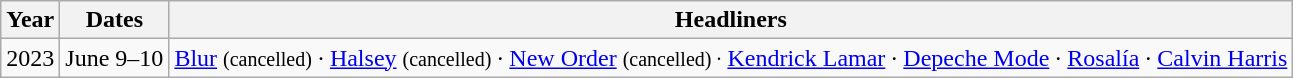<table class="wikitable">
<tr>
<th>Year</th>
<th>Dates</th>
<th>Headliners</th>
</tr>
<tr>
<td>2023</td>
<td>June 9–10</td>
<td><a href='#'>Blur</a> <small>(cancelled)</small> · <a href='#'>Halsey</a> <small>(cancelled)</small> · <a href='#'>New Order</a> <small>(cancelled) ·</small> <a href='#'>Kendrick Lamar</a> · <a href='#'>Depeche Mode</a> · <a href='#'>Rosalía</a> · <a href='#'>Calvin Harris</a></td>
</tr>
</table>
